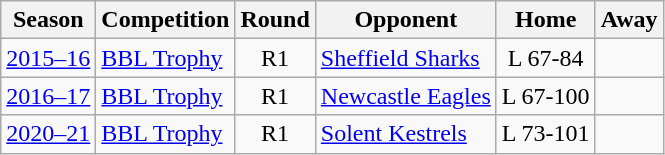<table class="wikitable" style="font-size:100%;">
<tr>
<th>Season</th>
<th>Competition</th>
<th>Round</th>
<th>Opponent</th>
<th>Home</th>
<th>Away</th>
</tr>
<tr>
<td rowspan=1><a href='#'>2015–16</a></td>
<td rowspan=1><a href='#'>BBL Trophy</a></td>
<td align=center>R1</td>
<td align=left><a href='#'>Sheffield Sharks</a></td>
<td align=center>L 67-84</td>
<td align=center></td>
</tr>
<tr>
<td rowspan=1><a href='#'>2016–17</a></td>
<td rowspan=1><a href='#'>BBL Trophy</a></td>
<td align=center>R1</td>
<td align=left><a href='#'>Newcastle Eagles</a></td>
<td align=center>L 67-100</td>
<td align=center></td>
</tr>
<tr>
<td rowspan=1><a href='#'>2020–21</a></td>
<td rowspan=1><a href='#'>BBL Trophy</a></td>
<td align=center>R1</td>
<td align=left><a href='#'>Solent Kestrels</a></td>
<td align=center>L 73-101</td>
<td align=center></td>
</tr>
</table>
